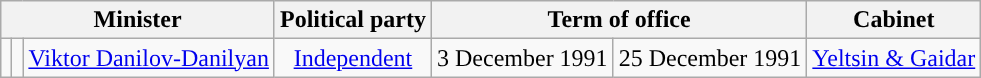<table class="wikitable" style="text-align:center;">
<tr>
<th colspan=3>Minister</th>
<th>Political party</th>
<th colspan=2>Term of office</th>
<th>Cabinet</th>
</tr>
<tr>
<td style="background: "></td>
<td></td>
<td><a href='#'>Viktor Danilov-Danilyan</a></td>
<td><a href='#'>Independent</a></td>
<td>3 December 1991</td>
<td>25 December 1991</td>
<td><a href='#'>Yeltsin & Gaidar</a></td>
</tr>
</table>
